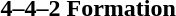<table style="float:center; width:200px; border:0;">
<tr>
<td><br><strong>4–4–2 Formation</strong>
<div>












</div></td>
</tr>
</table>
